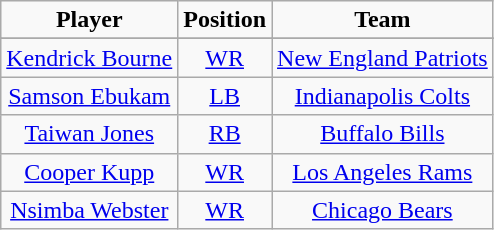<table class="wikitable" style="text-align:center;">
<tr>
<td><strong>Player</strong></td>
<td><strong>Position</strong></td>
<td><strong>Team</strong></td>
</tr>
<tr bgcolor=#e3e3e3>
</tr>
<tr>
<td><a href='#'>Kendrick Bourne</a></td>
<td><a href='#'>WR</a></td>
<td><a href='#'>New England Patriots</a></td>
</tr>
<tr>
<td><a href='#'>Samson Ebukam</a></td>
<td><a href='#'>LB</a></td>
<td><a href='#'>Indianapolis Colts</a></td>
</tr>
<tr>
<td><a href='#'>Taiwan Jones</a></td>
<td><a href='#'>RB</a></td>
<td><a href='#'>Buffalo Bills</a></td>
</tr>
<tr>
<td><a href='#'>Cooper Kupp</a></td>
<td><a href='#'>WR</a></td>
<td><a href='#'>Los Angeles Rams</a></td>
</tr>
<tr>
<td><a href='#'>Nsimba Webster</a></td>
<td><a href='#'>WR</a></td>
<td><a href='#'>Chicago Bears</a></td>
</tr>
</table>
